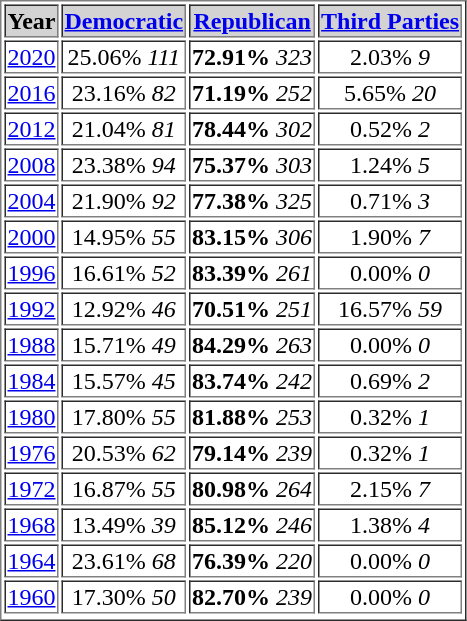<table border = “2”>
<tr style="background:lightgrey;">
<th>Year</th>
<th><a href='#'>Democratic</a></th>
<th><a href='#'>Republican</a></th>
<th><a href='#'>Third Parties</a></th>
</tr>
<tr>
<td align="center" ><a href='#'>2020</a></td>
<td align="center" >25.06% <em>111</em></td>
<td align="center" ><strong>72.91%</strong> <em>323</em></td>
<td align="center" >2.03% <em>9</em></td>
</tr>
<tr>
<td align="center" ><a href='#'>2016</a></td>
<td align="center" >23.16% <em>82</em></td>
<td align="center" ><strong>71.19%</strong> <em>252</em></td>
<td align="center" >5.65% <em>20</em></td>
</tr>
<tr>
<td align="center" ><a href='#'>2012</a></td>
<td align="center" >21.04% <em>81</em></td>
<td align="center" ><strong>78.44%</strong> <em>302</em></td>
<td align="center" >0.52% <em>2</em></td>
</tr>
<tr>
<td align="center" ><a href='#'>2008</a></td>
<td align="center" >23.38% <em>94</em></td>
<td align="center" ><strong>75.37%</strong> <em>303</em></td>
<td align="center" >1.24% <em>5</em></td>
</tr>
<tr>
<td align="center" ><a href='#'>2004</a></td>
<td align="center" >21.90% <em>92</em></td>
<td align="center" ><strong>77.38%</strong> <em>325</em></td>
<td align="center" >0.71% <em>3</em></td>
</tr>
<tr>
<td align="center" ><a href='#'>2000</a></td>
<td align="center" >14.95% <em>55</em></td>
<td align="center" ><strong>83.15%</strong> <em>306</em></td>
<td align="center" >1.90% <em>7</em></td>
</tr>
<tr>
<td align="center" ><a href='#'>1996</a></td>
<td align="center" >16.61% <em>52</em></td>
<td align="center" ><strong>83.39%</strong> <em>261</em></td>
<td align="center" >0.00% <em>0</em></td>
</tr>
<tr>
<td align="center" ><a href='#'>1992</a></td>
<td align="center" >12.92% <em>46</em></td>
<td align="center" ><strong>70.51%</strong> <em>251</em></td>
<td align="center" >16.57% <em>59</em></td>
</tr>
<tr>
<td align="center" ><a href='#'>1988</a></td>
<td align="center" >15.71% <em>49</em></td>
<td align="center" ><strong>84.29%</strong> <em>263</em></td>
<td align="center" >0.00% <em>0</em></td>
</tr>
<tr>
<td align="center" ><a href='#'>1984</a></td>
<td align="center" >15.57% <em>45</em></td>
<td align="center" ><strong>83.74%</strong> <em>242</em></td>
<td align="center" >0.69% <em>2</em></td>
</tr>
<tr>
<td align="center" ><a href='#'>1980</a></td>
<td align="center" >17.80% <em>55</em></td>
<td align="center" ><strong>81.88%</strong> <em>253</em></td>
<td align="center" >0.32% <em>1</em></td>
</tr>
<tr>
<td align="center" ><a href='#'>1976</a></td>
<td align="center" >20.53% <em>62</em></td>
<td align="center" ><strong>79.14%</strong> <em>239</em></td>
<td align="center" >0.32% <em>1</em></td>
</tr>
<tr>
<td align="center" ><a href='#'>1972</a></td>
<td align="center" >16.87% <em>55</em></td>
<td align="center" ><strong>80.98%</strong> <em>264</em></td>
<td align="center" >2.15% <em>7</em></td>
</tr>
<tr>
<td align="center" ><a href='#'>1968</a></td>
<td align="center" >13.49% <em>39</em></td>
<td align="center" ><strong>85.12%</strong> <em>246</em></td>
<td align="center" >1.38% <em>4</em></td>
</tr>
<tr>
<td align="center" ><a href='#'>1964</a></td>
<td align="center" >23.61% <em>68</em></td>
<td align="center" ><strong>76.39%</strong> <em>220</em></td>
<td align="center" >0.00% <em>0</em></td>
</tr>
<tr>
<td align="center" ><a href='#'>1960</a></td>
<td align="center" >17.30% <em>50</em></td>
<td align="center" ><strong>82.70%</strong> <em>239</em></td>
<td align="center" >0.00% <em>0</em></td>
</tr>
<tr>
</tr>
</table>
